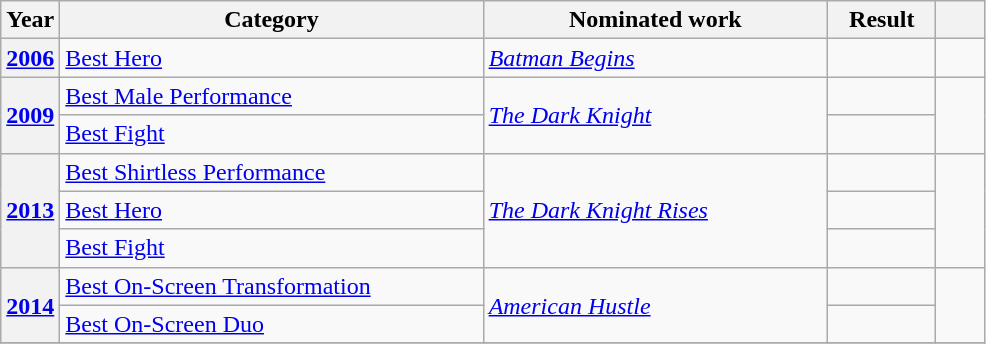<table class="wikitable sortable">
<tr>
<th style="width:6%;" scope="col">Year</th>
<th style="width:43%;" scope="col">Category</th>
<th style="width:35%;" scope="col">Nominated work</th>
<th style="width:11%;" scope="col">Result</th>
<th style="width:5%;" scope="col" class="unsortable"></th>
</tr>
<tr>
<th scope="row" style="text-align:center;"><a href='#'>2006</a></th>
<td><a href='#'>Best Hero</a></td>
<td><em><a href='#'>Batman Begins</a></em></td>
<td></td>
<td style="text-align:center;"></td>
</tr>
<tr>
<th rowspan="2" scope="row" style="text-align:center;"><a href='#'>2009</a></th>
<td><a href='#'>Best Male Performance</a></td>
<td rowspan="2"><em><a href='#'>The Dark Knight</a></em></td>
<td></td>
<td style="text-align:center;" rowspan="2"></td>
</tr>
<tr>
<td><a href='#'>Best Fight</a> </td>
<td></td>
</tr>
<tr>
<th rowspan="3" scope="row" style="text-align:center;"><a href='#'>2013</a></th>
<td><a href='#'>Best Shirtless Performance</a></td>
<td rowspan="3"><em><a href='#'>The Dark Knight Rises</a></em></td>
<td></td>
<td style="text-align:center;" rowspan="3"></td>
</tr>
<tr>
<td><a href='#'>Best Hero</a></td>
<td></td>
</tr>
<tr>
<td><a href='#'>Best Fight</a> </td>
<td></td>
</tr>
<tr>
<th scope="row" style="text-align:center;" rowspan="2"><a href='#'>2014</a></th>
<td><a href='#'>Best On-Screen Transformation</a></td>
<td rowspan="2"><em><a href='#'>American Hustle</a></em></td>
<td></td>
<td style="text-align:center;" rowspan="2"></td>
</tr>
<tr>
<td><a href='#'>Best On-Screen Duo</a> </td>
<td></td>
</tr>
<tr>
</tr>
</table>
